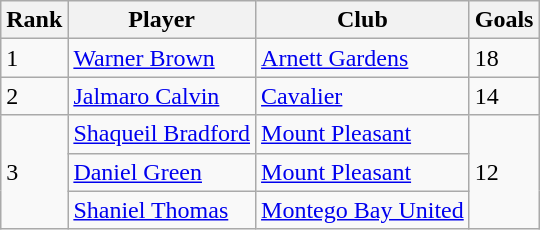<table class="wikitable">
<tr>
<th>Rank</th>
<th>Player</th>
<th>Club</th>
<th>Goals</th>
</tr>
<tr>
<td>1</td>
<td><a href='#'>Warner Brown</a></td>
<td><a href='#'>Arnett Gardens</a></td>
<td>18</td>
</tr>
<tr>
<td>2</td>
<td><a href='#'>Jalmaro Calvin</a></td>
<td><a href='#'>Cavalier</a></td>
<td>14</td>
</tr>
<tr>
<td rowspan="3">3</td>
<td><a href='#'>Shaqueil Bradford</a></td>
<td><a href='#'>Mount Pleasant</a></td>
<td rowspan="3">12</td>
</tr>
<tr>
<td><a href='#'>Daniel Green</a></td>
<td><a href='#'>Mount Pleasant</a></td>
</tr>
<tr>
<td><a href='#'>Shaniel Thomas</a></td>
<td><a href='#'>Montego Bay United</a></td>
</tr>
</table>
